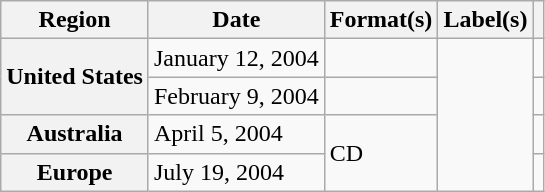<table class="wikitable plainrowheaders">
<tr>
<th scope="col">Region</th>
<th scope="col">Date</th>
<th scope="col">Format(s)</th>
<th scope="col">Label(s)</th>
<th scope="col"></th>
</tr>
<tr>
<th scope="row" rowspan="2">United States</th>
<td>January 12, 2004</td>
<td></td>
<td rowspan="4"></td>
<td></td>
</tr>
<tr>
<td>February 9, 2004</td>
<td></td>
<td></td>
</tr>
<tr>
<th scope="row">Australia</th>
<td>April 5, 2004</td>
<td rowspan="2">CD</td>
<td></td>
</tr>
<tr>
<th scope="row">Europe</th>
<td>July 19, 2004</td>
<td></td>
</tr>
</table>
